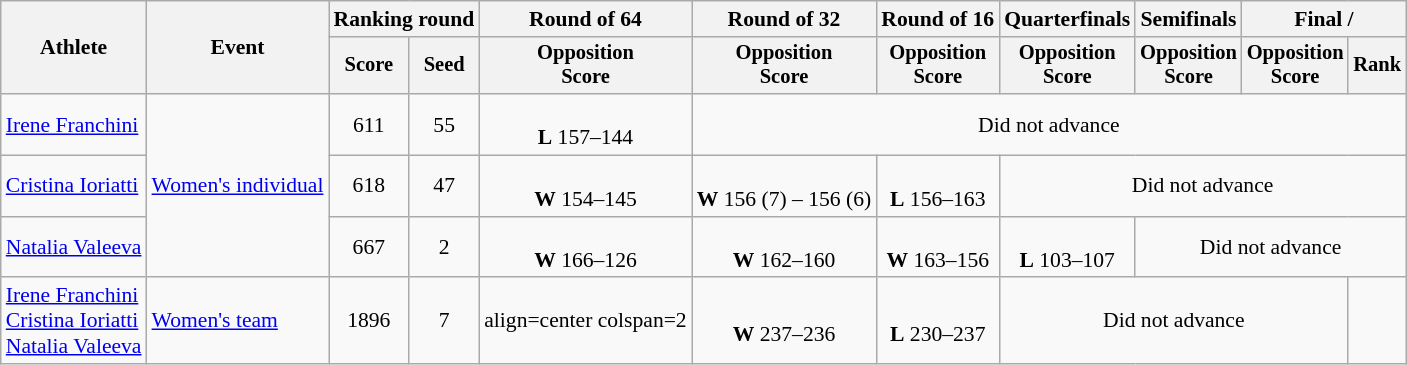<table class="wikitable" style="font-size:90%">
<tr>
<th rowspan="2">Athlete</th>
<th rowspan="2">Event</th>
<th colspan="2">Ranking round</th>
<th>Round of 64</th>
<th>Round of 32</th>
<th>Round of 16</th>
<th>Quarterfinals</th>
<th>Semifinals</th>
<th colspan="2">Final / </th>
</tr>
<tr style="font-size:95%">
<th>Score</th>
<th>Seed</th>
<th>Opposition<br>Score</th>
<th>Opposition<br>Score</th>
<th>Opposition<br>Score</th>
<th>Opposition<br>Score</th>
<th>Opposition<br>Score</th>
<th>Opposition<br>Score</th>
<th>Rank</th>
</tr>
<tr>
<td align=left><a href='#'>Irene Franchini</a></td>
<td align=left rowspan=3><a href='#'>Women's individual</a></td>
<td align=center>611</td>
<td align=center>55</td>
<td align=center><br><strong>L</strong> 157–144</td>
<td align=center colspan=6>Did not advance</td>
</tr>
<tr>
<td align=left><a href='#'>Cristina Ioriatti</a></td>
<td align=center>618</td>
<td align=center>47</td>
<td align=center><br><strong>W</strong> 154–145</td>
<td align=center><br><strong>W</strong> 156 (7) – 156 (6)</td>
<td align=center><br><strong>L</strong> 156–163</td>
<td align=center colspan=4>Did not advance</td>
</tr>
<tr>
<td align=left><a href='#'>Natalia Valeeva</a></td>
<td align=center>667</td>
<td align=center>2</td>
<td align=center><br><strong>W</strong> 166–126</td>
<td align=center><br><strong>W</strong> 162–160</td>
<td align=center><br><strong>W</strong> 163–156</td>
<td align=center><br><strong>L</strong> 103–107</td>
<td align=center colspan=3>Did not advance</td>
</tr>
<tr>
<td align=left><a href='#'>Irene Franchini</a><br> <a href='#'>Cristina Ioriatti</a><br> <a href='#'>Natalia Valeeva</a></td>
<td align=left><a href='#'>Women's team</a></td>
<td align=center>1896</td>
<td align=center>7</td>
<td>align=center colspan=2 </td>
<td align=center><br><strong>W</strong> 237–236</td>
<td align=center><br><strong>L</strong> 230–237</td>
<td align=center colspan=3>Did not advance</td>
</tr>
</table>
